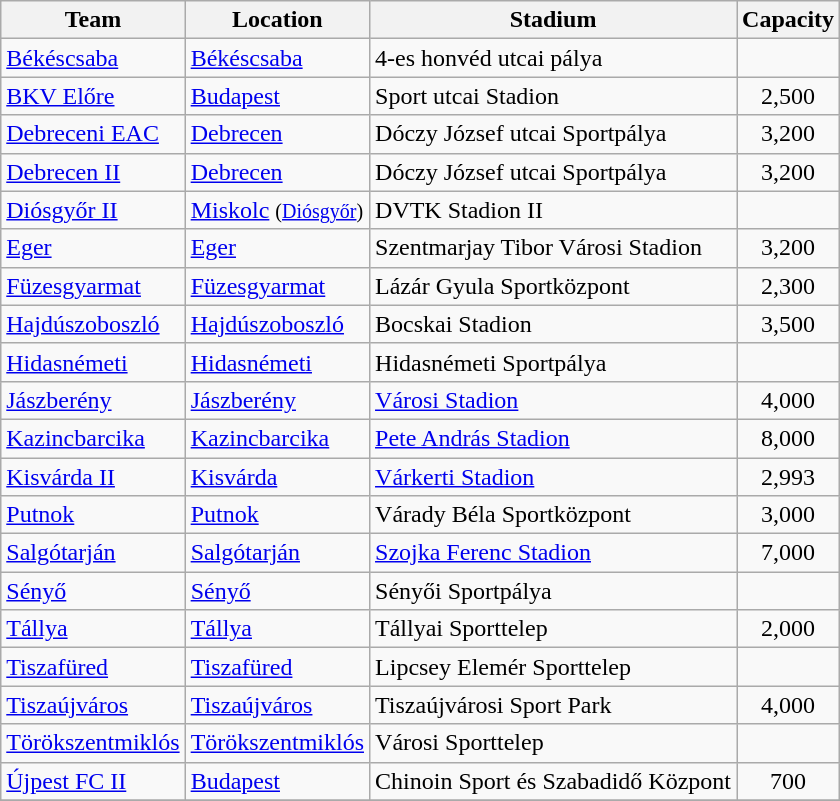<table class="wikitable sortable">
<tr>
<th>Team</th>
<th>Location</th>
<th>Stadium</th>
<th>Capacity</th>
</tr>
<tr>
<td><a href='#'>Békéscsaba</a></td>
<td><a href='#'>Békéscsaba</a></td>
<td>4-es honvéd utcai pálya</td>
<td align="center"></td>
</tr>
<tr>
<td><a href='#'>BKV Előre</a></td>
<td><a href='#'>Budapest</a></td>
<td>Sport utcai Stadion</td>
<td align="center">2,500</td>
</tr>
<tr>
<td><a href='#'>Debreceni EAC</a></td>
<td><a href='#'>Debrecen</a></td>
<td>Dóczy József utcai Sportpálya</td>
<td align="center">3,200</td>
</tr>
<tr>
<td><a href='#'>Debrecen II</a></td>
<td><a href='#'>Debrecen</a></td>
<td>Dóczy József utcai Sportpálya</td>
<td align="center">3,200</td>
</tr>
<tr>
<td><a href='#'>Diósgyőr II</a></td>
<td><a href='#'>Miskolc</a> <small>(<a href='#'>Diósgyőr</a>)</small></td>
<td>DVTK Stadion II</td>
<td align="center"></td>
</tr>
<tr>
<td><a href='#'>Eger</a></td>
<td><a href='#'>Eger</a></td>
<td>Szentmarjay Tibor Városi Stadion</td>
<td align="center">3,200</td>
</tr>
<tr>
<td><a href='#'>Füzesgyarmat</a></td>
<td><a href='#'>Füzesgyarmat</a></td>
<td>Lázár Gyula Sportközpont</td>
<td align="center">2,300</td>
</tr>
<tr>
<td><a href='#'>Hajdúszoboszló</a></td>
<td><a href='#'>Hajdúszoboszló</a></td>
<td>Bocskai Stadion</td>
<td align="center">3,500</td>
</tr>
<tr>
<td><a href='#'>Hidasnémeti</a></td>
<td><a href='#'>Hidasnémeti</a></td>
<td>Hidasnémeti Sportpálya</td>
<td align="center"></td>
</tr>
<tr>
<td><a href='#'>Jászberény</a></td>
<td><a href='#'>Jászberény</a></td>
<td><a href='#'>Városi Stadion</a></td>
<td align="center">4,000</td>
</tr>
<tr>
<td><a href='#'>Kazincbarcika</a></td>
<td><a href='#'>Kazincbarcika</a></td>
<td><a href='#'>Pete András Stadion</a></td>
<td align="center">8,000</td>
</tr>
<tr>
<td><a href='#'>Kisvárda II</a></td>
<td><a href='#'>Kisvárda</a></td>
<td><a href='#'>Várkerti Stadion</a></td>
<td align="center">2,993</td>
</tr>
<tr>
<td><a href='#'>Putnok</a></td>
<td><a href='#'>Putnok</a></td>
<td>Várady Béla Sportközpont</td>
<td align="center">3,000</td>
</tr>
<tr>
<td><a href='#'>Salgótarján</a></td>
<td><a href='#'>Salgótarján</a></td>
<td><a href='#'>Szojka Ferenc Stadion</a></td>
<td align="center">7,000</td>
</tr>
<tr>
<td><a href='#'>Sényő</a></td>
<td><a href='#'>Sényő</a></td>
<td>Sényői Sportpálya</td>
<td align="center"></td>
</tr>
<tr>
<td><a href='#'>Tállya</a></td>
<td><a href='#'>Tállya</a></td>
<td>Tállyai Sporttelep</td>
<td align="center">2,000</td>
</tr>
<tr>
<td><a href='#'>Tiszafüred</a></td>
<td><a href='#'>Tiszafüred</a></td>
<td>Lipcsey Elemér Sporttelep</td>
<td align="center"></td>
</tr>
<tr>
<td><a href='#'>Tiszaújváros</a></td>
<td><a href='#'>Tiszaújváros</a></td>
<td>Tiszaújvárosi Sport Park</td>
<td align="center">4,000</td>
</tr>
<tr>
<td><a href='#'>Törökszentmiklós</a></td>
<td><a href='#'>Törökszentmiklós</a></td>
<td>Városi Sporttelep</td>
<td align="center"></td>
</tr>
<tr>
<td><a href='#'>Újpest FC II</a></td>
<td><a href='#'>Budapest</a></td>
<td>Chinoin Sport és Szabadidő Központ</td>
<td align="center">700</td>
</tr>
<tr>
</tr>
</table>
